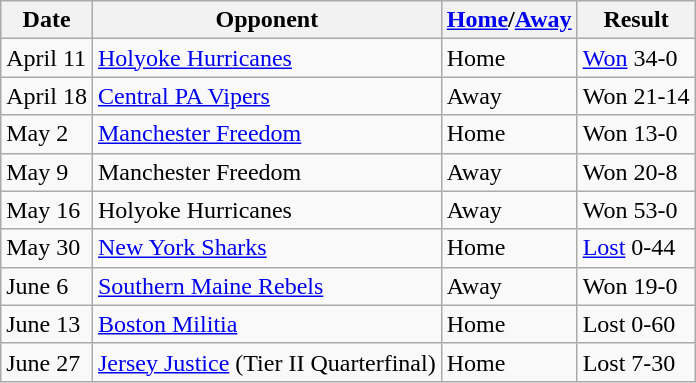<table class="wikitable">
<tr>
<th>Date</th>
<th>Opponent</th>
<th><a href='#'>Home</a>/<a href='#'>Away</a></th>
<th>Result</th>
</tr>
<tr>
<td>April 11</td>
<td><a href='#'>Holyoke Hurricanes</a></td>
<td>Home</td>
<td><a href='#'>Won</a> 34-0</td>
</tr>
<tr>
<td>April 18</td>
<td><a href='#'>Central PA Vipers</a></td>
<td>Away</td>
<td>Won 21-14</td>
</tr>
<tr>
<td>May 2</td>
<td><a href='#'>Manchester Freedom</a></td>
<td>Home</td>
<td>Won 13-0</td>
</tr>
<tr>
<td>May 9</td>
<td>Manchester Freedom</td>
<td>Away</td>
<td>Won 20-8</td>
</tr>
<tr>
<td>May 16</td>
<td>Holyoke Hurricanes</td>
<td>Away</td>
<td>Won 53-0</td>
</tr>
<tr>
<td>May 30</td>
<td><a href='#'>New York Sharks</a></td>
<td>Home</td>
<td><a href='#'>Lost</a> 0-44</td>
</tr>
<tr>
<td>June 6</td>
<td><a href='#'>Southern Maine Rebels</a></td>
<td>Away</td>
<td>Won 19-0</td>
</tr>
<tr>
<td>June 13</td>
<td><a href='#'>Boston Militia</a></td>
<td>Home</td>
<td>Lost 0-60</td>
</tr>
<tr>
<td>June 27</td>
<td><a href='#'>Jersey Justice</a> (Tier II Quarterfinal)</td>
<td>Home</td>
<td>Lost 7-30</td>
</tr>
</table>
